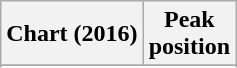<table class="wikitable sortable plainrowheaders" style="text-align:center">
<tr>
<th scope="col">Chart (2016)</th>
<th scope="col">Peak<br> position</th>
</tr>
<tr>
</tr>
<tr>
</tr>
<tr>
</tr>
<tr>
</tr>
<tr>
</tr>
</table>
